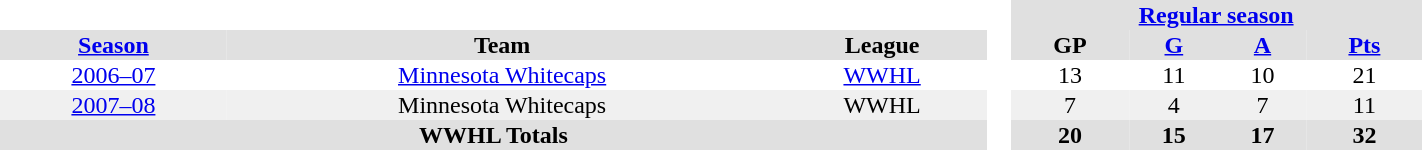<table border="0" cellpadding="1" cellspacing="0" width="75%" style="text-align:center">
<tr bgcolor="#e0e0e0">
<th colspan="3" bgcolor="#ffffff"> </th>
<th rowspan="100" bgcolor="#ffffff"> </th>
<th colspan="4"><a href='#'>Regular season</a></th>
</tr>
<tr bgcolor="#e0e0e0">
<th><a href='#'>Season</a></th>
<th>Team</th>
<th>League</th>
<th>GP</th>
<th><a href='#'>G</a></th>
<th><a href='#'>A</a></th>
<th><a href='#'>Pts</a></th>
</tr>
<tr>
<td><a href='#'>2006–07</a></td>
<td><a href='#'>Minnesota Whitecaps</a></td>
<td><a href='#'>WWHL</a></td>
<td>13</td>
<td>11</td>
<td>10</td>
<td>21</td>
</tr>
<tr bgcolor="#f0f0f0">
<td><a href='#'>2007–08</a></td>
<td>Minnesota Whitecaps</td>
<td>WWHL</td>
<td>7</td>
<td>4</td>
<td>7</td>
<td>11</td>
</tr>
<tr bgcolor="#e0e0e0">
<th colspan="3">WWHL Totals</th>
<th>20</th>
<th>15</th>
<th>17</th>
<th>32</th>
</tr>
</table>
